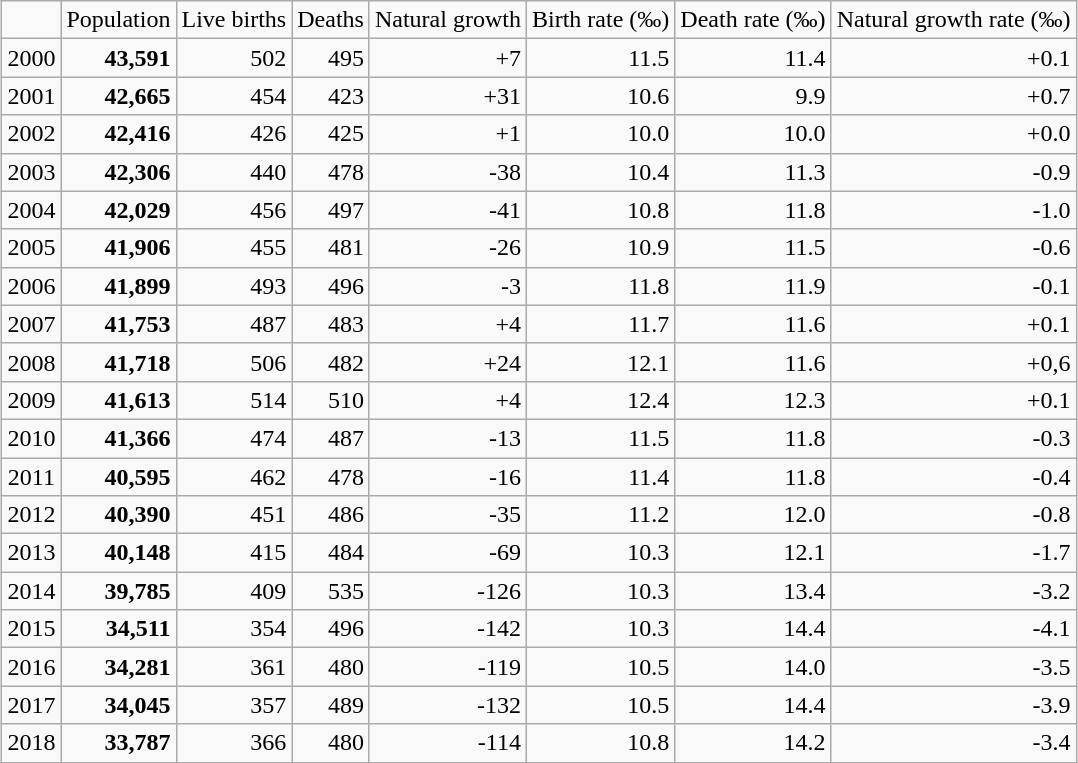<table class="wikitable sortable"  style="margin-left:auto; margin-right:auto; text-align:right;">
<tr>
<td></td>
<td style="text-align:center;">Population</td>
<td style="text-align:center;">Live births</td>
<td style="text-align:center;">Deaths</td>
<td style="text-align:center;">Natural growth</td>
<td style="text-align:center;">Birth rate (‰)</td>
<td style="text-align:center;">Death rate (‰)</td>
<td style="text-align:center;">Natural growth rate (‰)</td>
</tr>
<tr>
<td style="text-align:center;">2000</td>
<td><strong>43,591</strong></td>
<td>502</td>
<td>495</td>
<td>+7</td>
<td>11.5</td>
<td>11.4</td>
<td>+0.1</td>
</tr>
<tr>
<td style="text-align:center;">2001</td>
<td><strong>42,665</strong></td>
<td>454</td>
<td>423</td>
<td>+31</td>
<td>10.6</td>
<td>9.9</td>
<td>+0.7</td>
</tr>
<tr>
<td style="text-align:center;">2002</td>
<td><strong>42,416</strong></td>
<td>426</td>
<td>425</td>
<td>+1</td>
<td>10.0</td>
<td>10.0</td>
<td>+0.0</td>
</tr>
<tr>
<td style="text-align:center;">2003</td>
<td><strong>42,306</strong></td>
<td>440</td>
<td>478</td>
<td>-38</td>
<td>10.4</td>
<td>11.3</td>
<td>-0.9</td>
</tr>
<tr>
<td style="text-align:center;">2004</td>
<td><strong>42,029</strong></td>
<td>456</td>
<td>497</td>
<td>-41</td>
<td>10.8</td>
<td>11.8</td>
<td>-1.0</td>
</tr>
<tr>
<td style="text-align:center;">2005</td>
<td><strong>41,906</strong></td>
<td>455</td>
<td>481</td>
<td>-26</td>
<td>10.9</td>
<td>11.5</td>
<td>-0.6</td>
</tr>
<tr>
<td style="text-align:center;">2006</td>
<td><strong>41,899</strong></td>
<td>493</td>
<td>496</td>
<td>-3</td>
<td>11.8</td>
<td>11.9</td>
<td>-0.1</td>
</tr>
<tr>
<td style="text-align:center;">2007</td>
<td><strong>41,753</strong></td>
<td>487</td>
<td>483</td>
<td>+4</td>
<td>11.7</td>
<td>11.6</td>
<td>+0.1</td>
</tr>
<tr>
<td style="text-align:center;">2008</td>
<td><strong>41,718</strong></td>
<td>506</td>
<td>482</td>
<td>+24</td>
<td>12.1</td>
<td>11.6</td>
<td>+0,6</td>
</tr>
<tr>
<td style="text-align:center;">2009</td>
<td><strong>41,613</strong></td>
<td>514</td>
<td>510</td>
<td>+4</td>
<td>12.4</td>
<td>12.3</td>
<td>+0.1</td>
</tr>
<tr>
<td style="text-align:center;">2010</td>
<td><strong>41,366</strong></td>
<td>474</td>
<td>487</td>
<td>-13</td>
<td>11.5</td>
<td>11.8</td>
<td>-0.3</td>
</tr>
<tr>
<td style="text-align:center;">2011</td>
<td><strong>40,595</strong></td>
<td>462</td>
<td>478</td>
<td>-16</td>
<td>11.4</td>
<td>11.8</td>
<td>-0.4</td>
</tr>
<tr>
<td style="text-align:center;">2012</td>
<td><strong>40,390</strong></td>
<td>451</td>
<td>486</td>
<td>-35</td>
<td>11.2</td>
<td>12.0</td>
<td>-0.8</td>
</tr>
<tr>
<td style="text-align:center;">2013</td>
<td><strong>40,148</strong></td>
<td>415</td>
<td>484</td>
<td>-69</td>
<td>10.3</td>
<td>12.1</td>
<td>-1.7</td>
</tr>
<tr>
<td style="text-align:center;">2014</td>
<td><strong>39,785</strong></td>
<td>409</td>
<td>535</td>
<td>-126</td>
<td>10.3</td>
<td>13.4</td>
<td>-3.2</td>
</tr>
<tr>
<td style="text-align:center;">2015</td>
<td><strong>34,511</strong></td>
<td>354</td>
<td>496</td>
<td>-142</td>
<td>10.3</td>
<td>14.4</td>
<td>-4.1</td>
</tr>
<tr>
<td style="text-align:center;">2016</td>
<td><strong>34,281</strong></td>
<td>361</td>
<td>480</td>
<td>-119</td>
<td>10.5</td>
<td>14.0</td>
<td>-3.5</td>
</tr>
<tr>
<td style="text-align:center;">2017</td>
<td><strong>34,045</strong></td>
<td>357</td>
<td>489</td>
<td>-132</td>
<td>10.5</td>
<td>14.4</td>
<td>-3.9</td>
</tr>
<tr>
<td style="text-align:center;">2018</td>
<td><strong>33,787</strong></td>
<td>366</td>
<td>480</td>
<td>-114</td>
<td>10.8</td>
<td>14.2</td>
<td>-3.4</td>
</tr>
</table>
